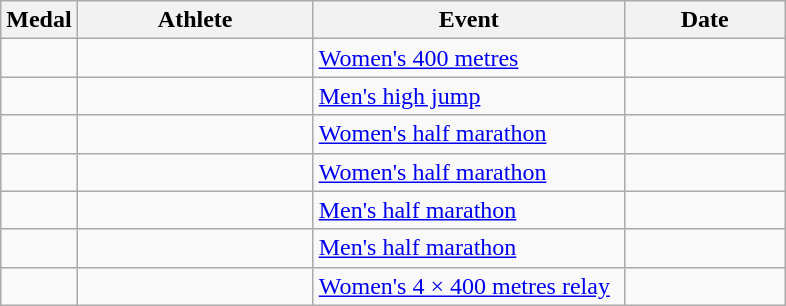<table class="wikitable sortable" style="font-size:100%">
<tr>
<th>Medal</th>
<th width=150>Athlete</th>
<th width=200>Event</th>
<th width=100>Date</th>
</tr>
<tr>
<td></td>
<td></td>
<td><a href='#'>Women's 400 metres</a></td>
<td></td>
</tr>
<tr>
<td></td>
<td></td>
<td><a href='#'>Men's high jump</a></td>
<td></td>
</tr>
<tr>
<td></td>
<td></td>
<td><a href='#'>Women's half marathon</a></td>
<td></td>
</tr>
<tr>
<td></td>
<td><br></td>
<td><a href='#'>Women's half marathon</a> <br></td>
<td></td>
</tr>
<tr>
<td></td>
<td></td>
<td><a href='#'>Men's half marathon</a></td>
<td></td>
</tr>
<tr>
<td></td>
<td><br></td>
<td><a href='#'>Men's half marathon</a></td>
<td></td>
</tr>
<tr>
<td></td>
<td><br></td>
<td><a href='#'>Women's 4 × 400 metres relay</a></td>
<td></td>
</tr>
</table>
